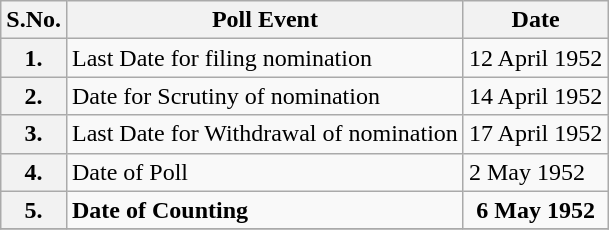<table class="wikitable sortable">
<tr>
<th>S.No.</th>
<th>Poll Event</th>
<th>Date</th>
</tr>
<tr>
<th>1.</th>
<td>Last Date for filing nomination</td>
<td>12 April 1952</td>
</tr>
<tr>
<th>2.</th>
<td>Date for Scrutiny of nomination</td>
<td>14 April 1952</td>
</tr>
<tr>
<th>3.</th>
<td>Last Date for Withdrawal of nomination</td>
<td>17 April 1952</td>
</tr>
<tr>
<th>4.</th>
<td>Date of Poll</td>
<td>2 May 1952</td>
</tr>
<tr>
<th>5.</th>
<td><strong>Date of Counting</strong></td>
<td colspan="2" style="text-align:center"><strong>6 May 1952</strong></td>
</tr>
<tr>
</tr>
</table>
